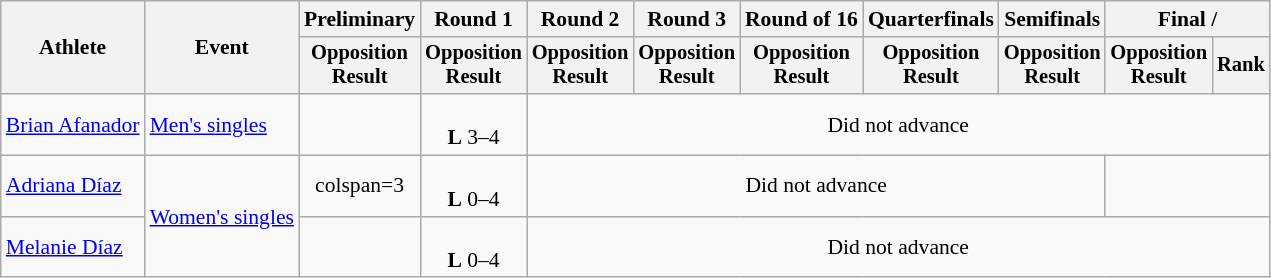<table class="wikitable" style="font-size:90%;">
<tr>
<th rowspan=2>Athlete</th>
<th rowspan=2>Event</th>
<th>Preliminary</th>
<th>Round 1</th>
<th>Round 2</th>
<th>Round 3</th>
<th>Round of 16</th>
<th>Quarterfinals</th>
<th>Semifinals</th>
<th colspan=2>Final / </th>
</tr>
<tr style="font-size:95%">
<th>Opposition<br>Result</th>
<th>Opposition<br>Result</th>
<th>Opposition<br>Result</th>
<th>Opposition<br>Result</th>
<th>Opposition<br>Result</th>
<th>Opposition<br>Result</th>
<th>Opposition<br>Result</th>
<th>Opposition<br>Result</th>
<th>Rank</th>
</tr>
<tr align=center>
<td align=left><a href='#'>Brian Afanador</a></td>
<td align=left><a href='#'>Men's singles</a></td>
<td></td>
<td><br><strong>L</strong> 3–4</td>
<td colspan=7>Did not advance</td>
</tr>
<tr align=center>
<td align=left><a href='#'>Adriana Díaz</a></td>
<td align=left rowspan=2><a href='#'>Women's singles</a></td>
<td>colspan=3 </td>
<td><br><strong>L</strong> 0–4</td>
<td colspan=5>Did not advance</td>
</tr>
<tr align=center>
<td align=left><a href='#'>Melanie Díaz</a></td>
<td></td>
<td><br><strong>L</strong> 0–4</td>
<td colspan=7>Did not advance</td>
</tr>
</table>
